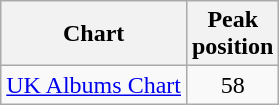<table class="wikitable">
<tr>
<th style="text-align:center;">Chart</th>
<th style="text-align:center;">Peak<br>position</th>
</tr>
<tr>
<td><a href='#'>UK Albums Chart</a></td>
<td style="text-align:center;">58</td>
</tr>
</table>
